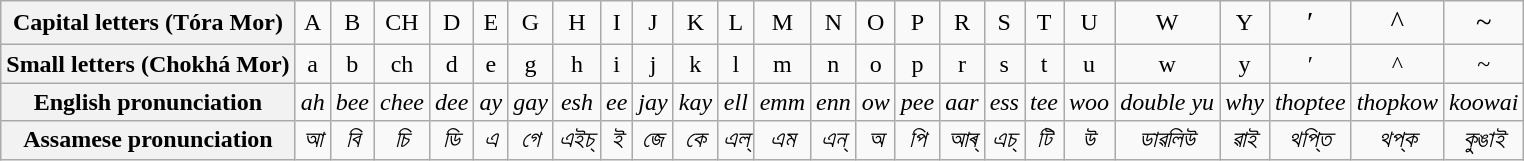<table class= "wikitable" style ="text-align: center;">
<tr>
<th><strong>Capital letters (Tóra Mor)</strong></th>
<td>A</td>
<td>B</td>
<td>CH</td>
<td>D</td>
<td>E</td>
<td>G</td>
<td>H</td>
<td>I</td>
<td>J</td>
<td>K</td>
<td>L</td>
<td>M</td>
<td>N</td>
<td>O</td>
<td>P</td>
<td>R</td>
<td>S</td>
<td>T</td>
<td>U</td>
<td>W</td>
<td>Y</td>
<td><big>′</big></td>
<td><big>^</big></td>
<td><big>~</big></td>
</tr>
<tr>
<th><strong>Small letters (Chokhá Mor)</strong></th>
<td>a</td>
<td>b</td>
<td>ch</td>
<td>d</td>
<td>e</td>
<td>g</td>
<td>h</td>
<td>i</td>
<td>j</td>
<td>k</td>
<td>l</td>
<td>m</td>
<td>n</td>
<td>o</td>
<td>p</td>
<td>r</td>
<td>s</td>
<td>t</td>
<td>u</td>
<td>w</td>
<td>y</td>
<td>′</td>
<td>^</td>
<td>~</td>
</tr>
<tr>
<th><strong>English pronunciation</strong></th>
<td><em>ah</em></td>
<td><em>bee</em></td>
<td><em>chee</em></td>
<td><em>dee</em></td>
<td><em>ay</em></td>
<td><em>gay</em></td>
<td><em>esh</em></td>
<td><em>ee</em></td>
<td><em>jay</em></td>
<td><em>kay</em></td>
<td><em>ell</em></td>
<td><em>emm</em></td>
<td><em>enn</em></td>
<td><em>ow</em></td>
<td><em>pee</em></td>
<td><em>aar</em></td>
<td><em>ess</em></td>
<td><em>tee</em></td>
<td><em>woo</em></td>
<td><em>double yu</em></td>
<td><em>why</em></td>
<td><em>thoptee</em></td>
<td><em>thopkow</em></td>
<td><em>koowai</em></td>
</tr>
<tr>
<th><strong>Assamese pronunciation</strong></th>
<td><em>আ</em></td>
<td><em>বি</em></td>
<td><em>চি</em></td>
<td><em>ডি</em></td>
<td><em>এ</em></td>
<td><em>গে</em></td>
<td><em>এইচ্</em></td>
<td><em>ই</em></td>
<td><em>জে</em></td>
<td><em>কে</em></td>
<td><em>এল্</em></td>
<td><em>এম</em></td>
<td><em>এন্</em></td>
<td><em>অ</em></td>
<td><em>পি</em></td>
<td><em>আৰ্</em></td>
<td><em>এচ্</em></td>
<td><em>টি</em></td>
<td><em>উ</em></td>
<td><em>ডাৱলিউ</em></td>
<td><em>ৱাই</em></td>
<td><em>থপ্তি</em></td>
<td><em>থপ্ক</em></td>
<td><em>কুঙাই</em></td>
</tr>
</table>
